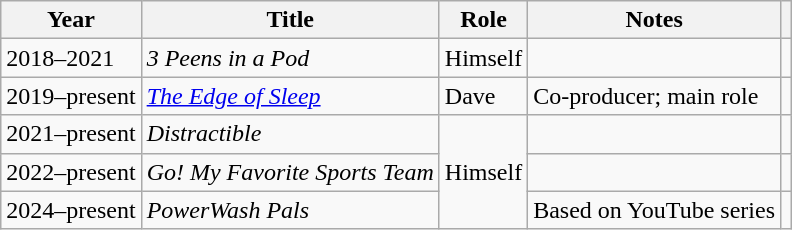<table class="wikitable sortable">
<tr>
<th>Year</th>
<th>Title</th>
<th>Role</th>
<th>Notes</th>
<th scope="col" class="unsortable"></th>
</tr>
<tr>
<td>2018–2021</td>
<td><em>3 Peens in a Pod</em></td>
<td>Himself</td>
<td></td>
<td style="text-align:center;"></td>
</tr>
<tr>
<td>2019–present</td>
<td><em><a href='#'>The Edge of Sleep</a></em></td>
<td>Dave</td>
<td>Co-producer; main role</td>
<td style="text-align:center;"></td>
</tr>
<tr>
<td>2021–present</td>
<td><em>Distractible</em></td>
<td rowspan="3">Himself</td>
<td></td>
<td style="text-align:center;"></td>
</tr>
<tr>
<td>2022–present</td>
<td><em>Go! My Favorite Sports Team</em></td>
<td></td>
<td style="text-align:center;"></td>
</tr>
<tr>
<td>2024–present</td>
<td><em>PowerWash Pals</em></td>
<td>Based on YouTube series</td>
<td></td>
</tr>
</table>
